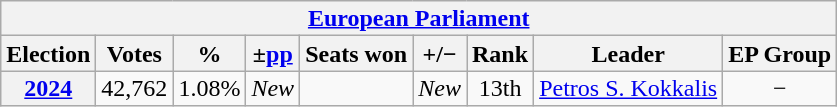<table class="wikitable" style="text-align:center; line-height:16px;">
<tr>
<th colspan="9"><a href='#'>European Parliament</a></th>
</tr>
<tr>
<th>Election</th>
<th>Votes</th>
<th>%</th>
<th>±<a href='#'>pp</a></th>
<th>Seats won</th>
<th>+/−</th>
<th>Rank</th>
<th>Leader</th>
<th>EP Group</th>
</tr>
<tr>
<th><a href='#'>2024</a></th>
<td>42,762</td>
<td>1.08%</td>
<td><em>New</em></td>
<td></td>
<td><em>New</em></td>
<td>13th</td>
<td><a href='#'>Petros S. Kokkalis</a></td>
<td>−</td>
</tr>
</table>
